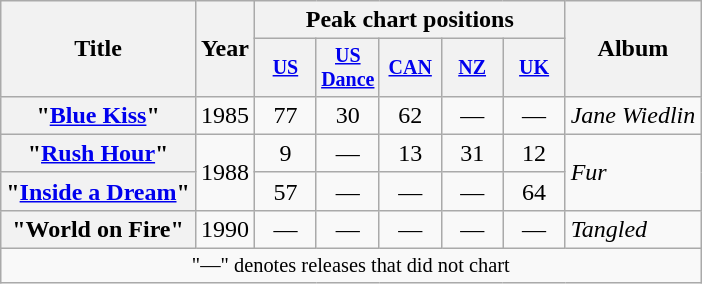<table class="wikitable plainrowheaders" style="text-align:center">
<tr>
<th rowspan="2">Title</th>
<th rowspan="2">Year</th>
<th colspan="5">Peak chart positions</th>
<th rowspan="2">Album</th>
</tr>
<tr style="font-size:smaller;">
<th style="width:35px;"><a href='#'>US</a><br></th>
<th style="width:35px;"><a href='#'>US Dance</a><br></th>
<th style="width:35px;"><a href='#'>CAN</a><br></th>
<th style="width:35px;"><a href='#'>NZ</a><br></th>
<th style="width:35px;"><a href='#'>UK</a><br></th>
</tr>
<tr>
<th scope="row">"<a href='#'>Blue Kiss</a>"</th>
<td>1985</td>
<td>77</td>
<td>30</td>
<td>62</td>
<td>—</td>
<td>—</td>
<td style="text-align:left;"><em>Jane Wiedlin</em></td>
</tr>
<tr>
<th scope="row">"<a href='#'>Rush Hour</a>"</th>
<td rowspan="2">1988</td>
<td>9</td>
<td>—</td>
<td>13</td>
<td>31</td>
<td>12</td>
<td style="text-align:left;" rowspan="2"><em>Fur</em></td>
</tr>
<tr>
<th scope="row">"<a href='#'>Inside a Dream</a>"</th>
<td>57</td>
<td>—</td>
<td>—</td>
<td>—</td>
<td>64</td>
</tr>
<tr>
<th scope="row">"World on Fire"</th>
<td>1990</td>
<td>—</td>
<td>—</td>
<td>—</td>
<td>—</td>
<td>—</td>
<td style="text-align:left;"><em>Tangled</em></td>
</tr>
<tr>
<td colspan="10" style="font-size:85%">"—" denotes releases that did not chart</td>
</tr>
</table>
